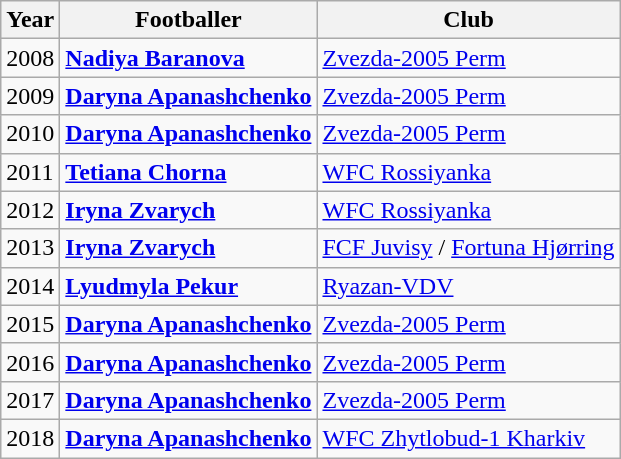<table class="wikitable" | border="1" cellspacing="0" cellpadding="4">
<tr>
<th>Year</th>
<th>Footballer</th>
<th>Club</th>
</tr>
<tr>
<td>2008</td>
<td><strong><a href='#'>Nadiya Baranova</a></strong></td>
<td> <a href='#'>Zvezda-2005 Perm</a></td>
</tr>
<tr>
<td>2009</td>
<td><strong><a href='#'>Daryna Apanashchenko</a></strong></td>
<td> <a href='#'>Zvezda-2005 Perm</a></td>
</tr>
<tr>
<td>2010</td>
<td><strong><a href='#'>Daryna Apanashchenko</a></strong></td>
<td> <a href='#'>Zvezda-2005 Perm</a></td>
</tr>
<tr>
<td>2011</td>
<td><strong><a href='#'>Tetiana Chorna</a></strong></td>
<td> <a href='#'>WFC Rossiyanka</a></td>
</tr>
<tr>
<td>2012</td>
<td><strong><a href='#'>Iryna Zvarych</a></strong></td>
<td> <a href='#'>WFC Rossiyanka</a></td>
</tr>
<tr>
<td>2013</td>
<td><strong><a href='#'>Iryna Zvarych</a></strong></td>
<td> <a href='#'>FCF Juvisy</a> /  <a href='#'>Fortuna Hjørring</a></td>
</tr>
<tr>
<td>2014</td>
<td><strong><a href='#'>Lyudmyla Pekur</a></strong></td>
<td> <a href='#'>Ryazan-VDV</a></td>
</tr>
<tr>
<td>2015</td>
<td><strong><a href='#'>Daryna Apanashchenko</a></strong></td>
<td> <a href='#'>Zvezda-2005 Perm</a></td>
</tr>
<tr>
<td>2016</td>
<td><strong><a href='#'>Daryna Apanashchenko</a></strong></td>
<td> <a href='#'>Zvezda-2005 Perm</a></td>
</tr>
<tr>
<td>2017</td>
<td><strong><a href='#'>Daryna Apanashchenko</a></strong></td>
<td> <a href='#'>Zvezda-2005 Perm</a></td>
</tr>
<tr>
<td>2018</td>
<td><strong><a href='#'>Daryna Apanashchenko</a></strong></td>
<td> <a href='#'>WFC Zhytlobud-1 Kharkiv</a></td>
</tr>
</table>
